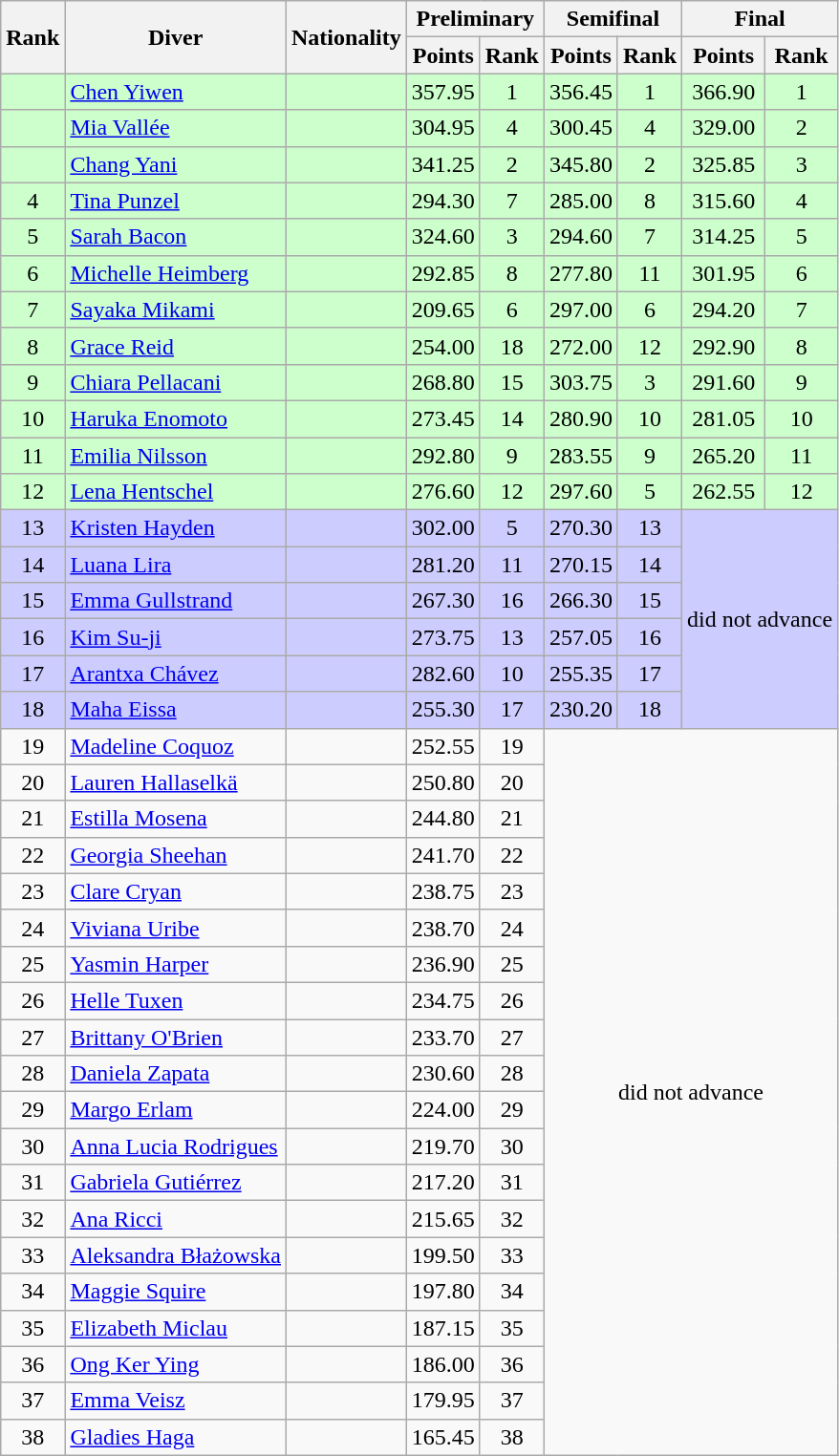<table class="wikitable sortable" style="text-align:center">
<tr>
<th rowspan=2>Rank</th>
<th rowspan=2>Diver</th>
<th rowspan=2>Nationality</th>
<th colspan=2>Preliminary</th>
<th colspan=2>Semifinal</th>
<th colspan=2>Final</th>
</tr>
<tr>
<th>Points</th>
<th>Rank</th>
<th>Points</th>
<th>Rank</th>
<th>Points</th>
<th>Rank</th>
</tr>
<tr bgcolor=ccffcc>
<td></td>
<td align=left><a href='#'>Chen Yiwen</a></td>
<td align=left></td>
<td>357.95</td>
<td>1</td>
<td>356.45</td>
<td>1</td>
<td>366.90</td>
<td>1</td>
</tr>
<tr bgcolor=ccffcc>
<td></td>
<td align=left><a href='#'>Mia Vallée</a></td>
<td align=left></td>
<td>304.95</td>
<td>4</td>
<td>300.45</td>
<td>4</td>
<td>329.00</td>
<td>2</td>
</tr>
<tr bgcolor=ccffcc>
<td></td>
<td align=left><a href='#'>Chang Yani</a></td>
<td align=left></td>
<td>341.25</td>
<td>2</td>
<td>345.80</td>
<td>2</td>
<td>325.85</td>
<td>3</td>
</tr>
<tr bgcolor=ccffcc>
<td>4</td>
<td align=left><a href='#'>Tina Punzel</a></td>
<td align=left></td>
<td>294.30</td>
<td>7</td>
<td>285.00</td>
<td>8</td>
<td>315.60</td>
<td>4</td>
</tr>
<tr bgcolor=ccffcc>
<td>5</td>
<td align=left><a href='#'>Sarah Bacon</a></td>
<td align=left></td>
<td>324.60</td>
<td>3</td>
<td>294.60</td>
<td>7</td>
<td>314.25</td>
<td>5</td>
</tr>
<tr bgcolor=ccffcc>
<td>6</td>
<td align=left><a href='#'>Michelle Heimberg</a></td>
<td align=left></td>
<td>292.85</td>
<td>8</td>
<td>277.80</td>
<td>11</td>
<td>301.95</td>
<td>6</td>
</tr>
<tr bgcolor=ccffcc>
<td>7</td>
<td align=left><a href='#'>Sayaka Mikami</a></td>
<td align=left></td>
<td>209.65</td>
<td>6</td>
<td>297.00</td>
<td>6</td>
<td>294.20</td>
<td>7</td>
</tr>
<tr bgcolor=ccffcc>
<td>8</td>
<td align=left><a href='#'>Grace Reid</a></td>
<td align=left></td>
<td>254.00</td>
<td>18</td>
<td>272.00</td>
<td>12</td>
<td>292.90</td>
<td>8</td>
</tr>
<tr bgcolor=ccffcc>
<td>9</td>
<td align=left><a href='#'>Chiara Pellacani</a></td>
<td align=left></td>
<td>268.80</td>
<td>15</td>
<td>303.75</td>
<td>3</td>
<td>291.60</td>
<td>9</td>
</tr>
<tr bgcolor=ccffcc>
<td>10</td>
<td align=left><a href='#'>Haruka Enomoto</a></td>
<td align=left></td>
<td>273.45</td>
<td>14</td>
<td>280.90</td>
<td>10</td>
<td>281.05</td>
<td>10</td>
</tr>
<tr bgcolor=ccffcc>
<td>11</td>
<td align=left><a href='#'>Emilia Nilsson</a></td>
<td align=left></td>
<td>292.80</td>
<td>9</td>
<td>283.55</td>
<td>9</td>
<td>265.20</td>
<td>11</td>
</tr>
<tr bgcolor=ccffcc>
<td>12</td>
<td align=left><a href='#'>Lena Hentschel</a></td>
<td align=left></td>
<td>276.60</td>
<td>12</td>
<td>297.60</td>
<td>5</td>
<td>262.55</td>
<td>12</td>
</tr>
<tr bgcolor=ccccff>
<td>13</td>
<td align=left><a href='#'>Kristen Hayden</a></td>
<td align=left></td>
<td>302.00</td>
<td>5</td>
<td>270.30</td>
<td>13</td>
<td colspan=2 rowspan=6>did not advance</td>
</tr>
<tr bgcolor=ccccff>
<td>14</td>
<td align=left><a href='#'>Luana Lira</a></td>
<td align=left></td>
<td>281.20</td>
<td>11</td>
<td>270.15</td>
<td>14</td>
</tr>
<tr bgcolor=ccccff>
<td>15</td>
<td align=left><a href='#'>Emma Gullstrand</a></td>
<td align=left></td>
<td>267.30</td>
<td>16</td>
<td>266.30</td>
<td>15</td>
</tr>
<tr bgcolor=ccccff>
<td>16</td>
<td align=left><a href='#'>Kim Su-ji</a></td>
<td align=left></td>
<td>273.75</td>
<td>13</td>
<td>257.05</td>
<td>16</td>
</tr>
<tr bgcolor=ccccff>
<td>17</td>
<td align=left><a href='#'>Arantxa Chávez</a></td>
<td align=left></td>
<td>282.60</td>
<td>10</td>
<td>255.35</td>
<td>17</td>
</tr>
<tr bgcolor=ccccff>
<td>18</td>
<td align=left><a href='#'>Maha Eissa</a></td>
<td align=left></td>
<td>255.30</td>
<td>17</td>
<td>230.20</td>
<td>18</td>
</tr>
<tr>
<td>19</td>
<td align=left><a href='#'>Madeline Coquoz</a></td>
<td align=left></td>
<td>252.55</td>
<td>19</td>
<td colspan=4 rowspan=20>did not advance</td>
</tr>
<tr>
<td>20</td>
<td align=left><a href='#'>Lauren Hallaselkä</a></td>
<td align=left></td>
<td>250.80</td>
<td>20</td>
</tr>
<tr>
<td>21</td>
<td align=left><a href='#'>Estilla Mosena</a></td>
<td align=left></td>
<td>244.80</td>
<td>21</td>
</tr>
<tr>
<td>22</td>
<td align=left><a href='#'>Georgia Sheehan</a></td>
<td align=left></td>
<td>241.70</td>
<td>22</td>
</tr>
<tr>
<td>23</td>
<td align=left><a href='#'>Clare Cryan</a></td>
<td align=left></td>
<td>238.75</td>
<td>23</td>
</tr>
<tr>
<td>24</td>
<td align=left><a href='#'>Viviana Uribe</a></td>
<td align=left></td>
<td>238.70</td>
<td>24</td>
</tr>
<tr>
<td>25</td>
<td align=left><a href='#'>Yasmin Harper</a></td>
<td align=left></td>
<td>236.90</td>
<td>25</td>
</tr>
<tr>
<td>26</td>
<td align=left><a href='#'>Helle Tuxen</a></td>
<td align=left></td>
<td>234.75</td>
<td>26</td>
</tr>
<tr>
<td>27</td>
<td align=left><a href='#'>Brittany O'Brien</a></td>
<td align=left></td>
<td>233.70</td>
<td>27</td>
</tr>
<tr>
<td>28</td>
<td align=left><a href='#'>Daniela Zapata</a></td>
<td align=left></td>
<td>230.60</td>
<td>28</td>
</tr>
<tr>
<td>29</td>
<td align=left><a href='#'>Margo Erlam</a></td>
<td align=left></td>
<td>224.00</td>
<td>29</td>
</tr>
<tr>
<td>30</td>
<td align=left><a href='#'>Anna Lucia Rodrigues</a></td>
<td align=left></td>
<td>219.70</td>
<td>30</td>
</tr>
<tr>
<td>31</td>
<td align=left><a href='#'>Gabriela Gutiérrez</a></td>
<td align=left></td>
<td>217.20</td>
<td>31</td>
</tr>
<tr>
<td>32</td>
<td align=left><a href='#'>Ana Ricci</a></td>
<td align=left></td>
<td>215.65</td>
<td>32</td>
</tr>
<tr>
<td>33</td>
<td align=left><a href='#'>Aleksandra Błażowska</a></td>
<td align=left></td>
<td>199.50</td>
<td>33</td>
</tr>
<tr>
<td>34</td>
<td align=left><a href='#'>Maggie Squire</a></td>
<td align=left></td>
<td>197.80</td>
<td>34</td>
</tr>
<tr>
<td>35</td>
<td align=left><a href='#'>Elizabeth Miclau</a></td>
<td align=left></td>
<td>187.15</td>
<td>35</td>
</tr>
<tr>
<td>36</td>
<td align=left><a href='#'>Ong Ker Ying</a></td>
<td align=left></td>
<td>186.00</td>
<td>36</td>
</tr>
<tr>
<td>37</td>
<td align=left><a href='#'>Emma Veisz</a></td>
<td align=left></td>
<td>179.95</td>
<td>37</td>
</tr>
<tr>
<td>38</td>
<td align=left><a href='#'>Gladies Haga</a></td>
<td align=left></td>
<td>165.45</td>
<td>38</td>
</tr>
</table>
